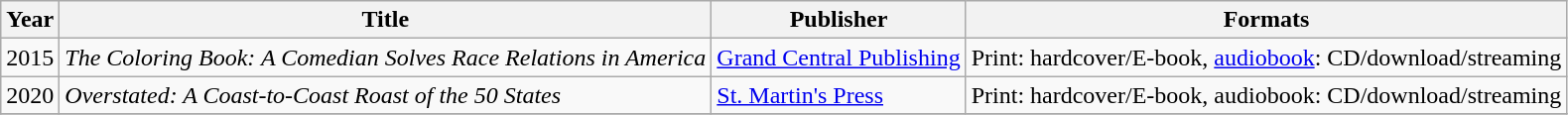<table class="wikitable sortable">
<tr>
<th>Year</th>
<th>Title</th>
<th>Publisher</th>
<th>Formats</th>
</tr>
<tr>
<td>2015</td>
<td><em>The Coloring Book: A Comedian Solves Race Relations in America</em></td>
<td><a href='#'>Grand Central Publishing</a></td>
<td>Print: hardcover/E-book, <a href='#'>audiobook</a>: CD/download/streaming</td>
</tr>
<tr>
<td>2020</td>
<td><em>Overstated: A Coast-to-Coast Roast of the 50 States</em></td>
<td><a href='#'>St. Martin's Press</a></td>
<td>Print: hardcover/E-book, audiobook: CD/download/streaming</td>
</tr>
<tr>
</tr>
</table>
